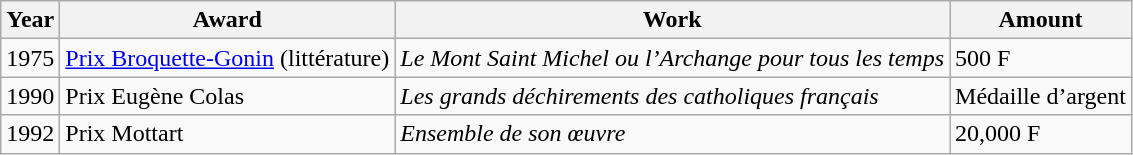<table class=wikitable>
<tr>
<th>Year</th>
<th>Award</th>
<th>Work</th>
<th>Amount</th>
</tr>
<tr>
<td>1975</td>
<td><a href='#'>Prix Broquette-Gonin</a> (littérature)</td>
<td><em>Le Mont Saint Michel ou l’Archange pour tous les temps</em></td>
<td>500 F</td>
</tr>
<tr>
<td>1990</td>
<td>Prix Eugène Colas</td>
<td><em>Les grands déchirements des catholiques français</em></td>
<td>Médaille d’argent</td>
</tr>
<tr>
<td>1992</td>
<td>Prix Mottart</td>
<td><em>Ensemble de son œuvre</em></td>
<td>20,000 F</td>
</tr>
</table>
